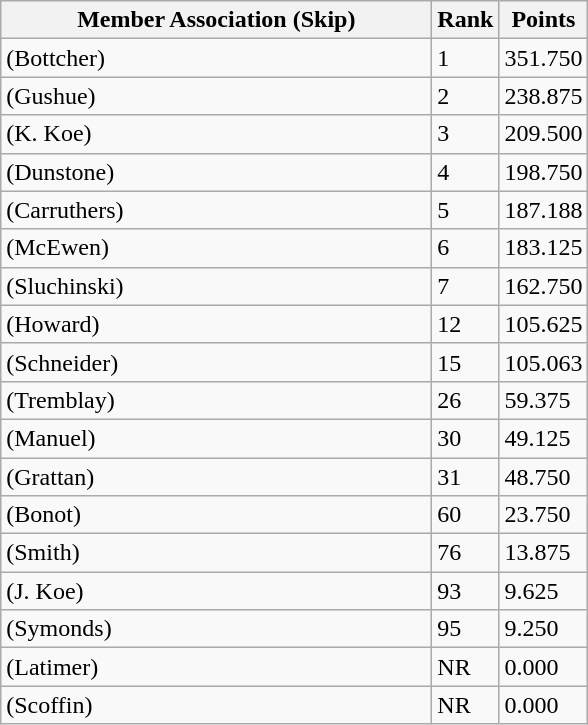<table class="wikitable">
<tr>
<th scope="col" width=280>Member Association (Skip)</th>
<th scope="col" width=15>Rank</th>
<th scope="col" width=15>Points</th>
</tr>
<tr>
<td> (Bottcher)</td>
<td>1</td>
<td>351.750</td>
</tr>
<tr>
<td> (Gushue)</td>
<td>2</td>
<td>238.875</td>
</tr>
<tr>
<td> (K. Koe)</td>
<td>3</td>
<td>209.500</td>
</tr>
<tr>
<td> (Dunstone)</td>
<td>4</td>
<td>198.750</td>
</tr>
<tr>
<td> (Carruthers)</td>
<td>5</td>
<td>187.188</td>
</tr>
<tr>
<td> (McEwen)</td>
<td>6</td>
<td>183.125</td>
</tr>
<tr>
<td> (Sluchinski)</td>
<td>7</td>
<td>162.750</td>
</tr>
<tr>
<td> (Howard)</td>
<td>12</td>
<td>105.625</td>
</tr>
<tr>
<td> (Schneider)</td>
<td>15</td>
<td>105.063</td>
</tr>
<tr>
<td> (Tremblay)</td>
<td>26</td>
<td>59.375</td>
</tr>
<tr>
<td> (Manuel)</td>
<td>30</td>
<td>49.125</td>
</tr>
<tr>
<td> (Grattan)</td>
<td>31</td>
<td>48.750</td>
</tr>
<tr>
<td> (Bonot)</td>
<td>60</td>
<td>23.750</td>
</tr>
<tr>
<td> (Smith)</td>
<td>76</td>
<td>13.875</td>
</tr>
<tr>
<td> (J. Koe)</td>
<td>93</td>
<td>9.625</td>
</tr>
<tr>
<td> (Symonds)</td>
<td>95</td>
<td>9.250</td>
</tr>
<tr>
<td> (Latimer)</td>
<td>NR</td>
<td>0.000</td>
</tr>
<tr>
<td> (Scoffin)</td>
<td>NR</td>
<td>0.000</td>
</tr>
</table>
